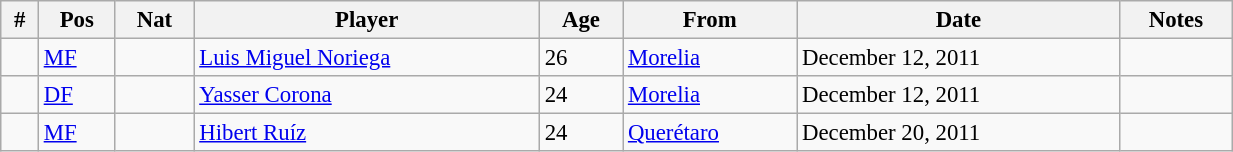<table class="wikitable" style="width:65%; text-align:center; font-size:95%; text-align:left;">
<tr>
<th><strong>#</strong></th>
<th><strong>Pos</strong></th>
<th><strong>Nat</strong></th>
<th><strong>Player</strong></th>
<th><strong>Age</strong></th>
<th><strong>From</strong></th>
<th><strong>Date</strong></th>
<th><strong>Notes</strong></th>
</tr>
<tr>
<td></td>
<td><a href='#'>MF</a></td>
<td></td>
<td><a href='#'>Luis Miguel Noriega</a></td>
<td>26</td>
<td><a href='#'>Morelia</a></td>
<td>December 12, 2011</td>
<td></td>
</tr>
<tr>
<td></td>
<td><a href='#'>DF</a></td>
<td></td>
<td><a href='#'>Yasser Corona</a></td>
<td>24</td>
<td><a href='#'>Morelia</a></td>
<td>December 12, 2011</td>
<td></td>
</tr>
<tr>
<td></td>
<td><a href='#'>MF</a></td>
<td></td>
<td><a href='#'>Hibert Ruíz</a></td>
<td>24</td>
<td><a href='#'>Querétaro</a></td>
<td>December 20, 2011</td>
<td></td>
</tr>
</table>
